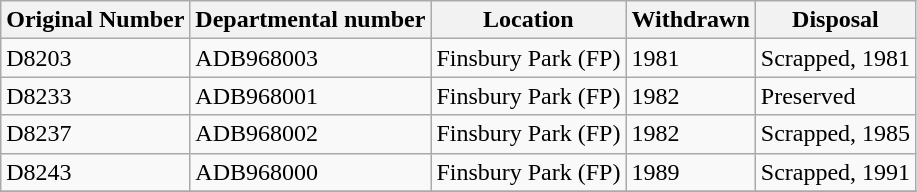<table class="wikitable">
<tr>
<th>Original Number</th>
<th>Departmental number</th>
<th>Location</th>
<th>Withdrawn</th>
<th>Disposal</th>
</tr>
<tr>
<td>D8203</td>
<td>ADB968003</td>
<td>Finsbury Park (FP)</td>
<td>1981</td>
<td>Scrapped, 1981</td>
</tr>
<tr>
<td>D8233</td>
<td>ADB968001</td>
<td>Finsbury Park (FP)</td>
<td>1982</td>
<td>Preserved</td>
</tr>
<tr>
<td>D8237</td>
<td>ADB968002</td>
<td>Finsbury Park (FP)</td>
<td>1982</td>
<td>Scrapped, 1985</td>
</tr>
<tr>
<td>D8243</td>
<td>ADB968000</td>
<td>Finsbury Park (FP)</td>
<td>1989</td>
<td>Scrapped, 1991</td>
</tr>
<tr>
</tr>
</table>
